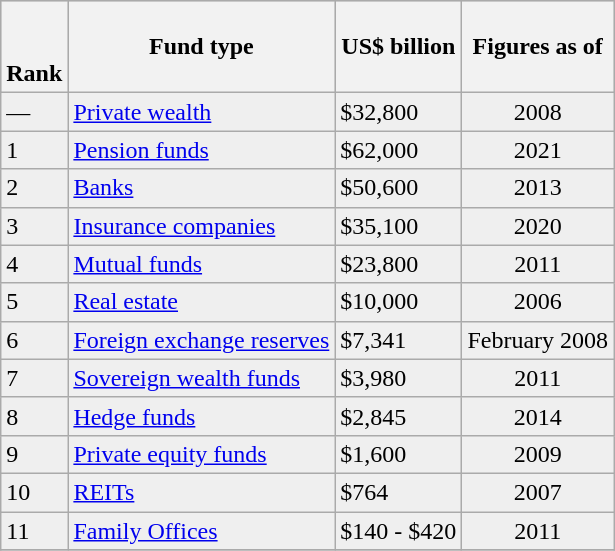<table class="wikitable" border="0" ;style="float:left; border:1px solid #999; background:#fff;">
<tr style="text-align:center; background:#ccc;">
<th><br><br><strong>Rank</strong></th>
<th><strong>Fund type</strong></th>
<th><strong>US$ billion</strong></th>
<th><strong>Figures as of</strong></th>
</tr>
<tr style="background:#efefef;">
<td>—</td>
<td><a href='#'>Private wealth</a></td>
<td>$32,800 </td>
<td style="text-align:center;">2008</td>
</tr>
<tr style="background:#efefef;">
<td>1</td>
<td><a href='#'>Pension funds</a></td>
<td>$62,000</td>
<td style="text-align:center;">2021</td>
</tr>
<tr style="background:#efefef;">
<td>2</td>
<td><a href='#'>Banks</a></td>
<td>$50,600</td>
<td style="text-align:center;">2013</td>
</tr>
<tr style="background:#efefef;">
<td>3</td>
<td><a href='#'>Insurance companies</a></td>
<td>$35,100</td>
<td style="text-align:center;">2020</td>
</tr>
<tr style="background:#efefef;">
<td>4</td>
<td><a href='#'>Mutual funds</a></td>
<td>$23,800</td>
<td style="text-align:center;">2011</td>
</tr>
<tr style="background:#efefef;">
<td>5</td>
<td><a href='#'>Real estate</a></td>
<td>$10,000</td>
<td style="text-align:center;">2006</td>
</tr>
<tr style="background:#efefef;">
<td>6</td>
<td><a href='#'>Foreign exchange reserves</a></td>
<td>$7,341</td>
<td style="text-align:center;">February 2008</td>
</tr>
<tr style="background:#efefef;">
<td>7</td>
<td><a href='#'>Sovereign wealth funds</a></td>
<td>$3,980</td>
<td style="text-align:center;">2011</td>
</tr>
<tr style="background:#efefef;">
<td>8</td>
<td><a href='#'>Hedge funds</a></td>
<td>$2,845</td>
<td style="text-align:center;">2014</td>
</tr>
<tr style="background:#efefef;">
<td>9</td>
<td><a href='#'>Private equity funds</a></td>
<td>$1,600</td>
<td style="text-align:center;">2009</td>
</tr>
<tr style="background:#efefef;">
<td>10</td>
<td><a href='#'>REITs</a></td>
<td>$764</td>
<td style="text-align:center;">2007</td>
</tr>
<tr style="background:#efefef;">
<td>11</td>
<td><a href='#'>Family Offices</a></td>
<td>$140 - $420</td>
<td style="text-align:center;">2011</td>
</tr>
<tr style="background:#efefef;">
</tr>
</table>
